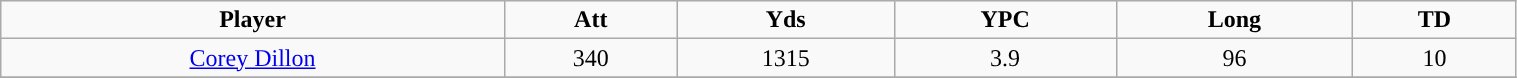<table class="wikitable" width="80%">
<tr align="center">
<td><strong>Player</strong></td>
<td><strong>Att</strong></td>
<td><strong>Yds</strong></td>
<td><strong>YPC</strong></td>
<td><strong>Long</strong></td>
<td><strong>TD</strong></td>
</tr>
<tr align="center" bgcolor="">
<td><a href='#'>Corey Dillon</a></td>
<td>340</td>
<td>1315</td>
<td>3.9</td>
<td>96</td>
<td>10</td>
</tr>
<tr align="center" bgcolor="">
</tr>
</table>
